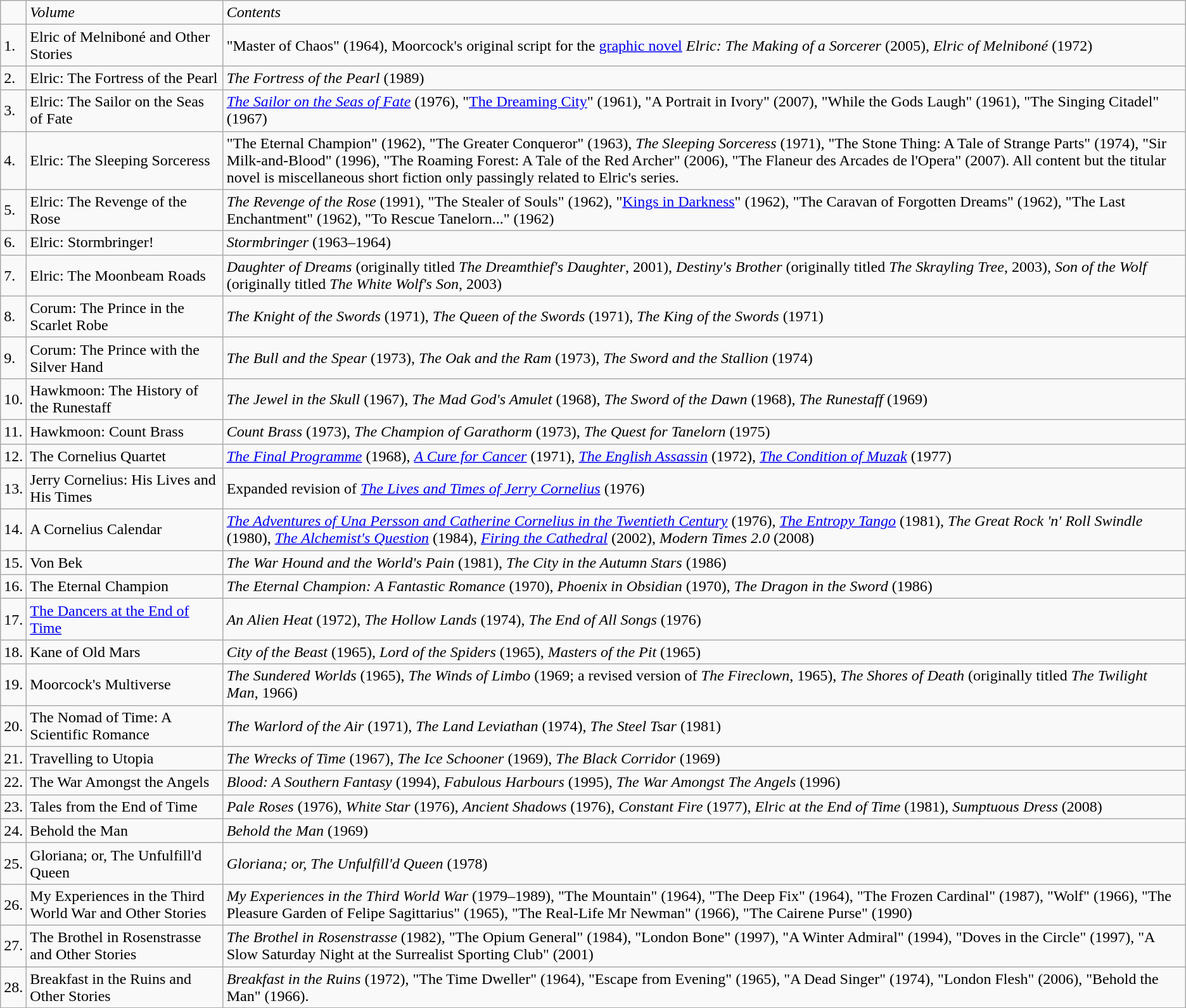<table class="wikitable">
<tr>
<td></td>
<td><em>Volume</em></td>
<td><em>Contents</em></td>
</tr>
<tr>
<td>1.</td>
<td>Elric of Melniboné and Other Stories</td>
<td>"Master of Chaos" (1964), Moorcock's original script for the <a href='#'>graphic novel</a> <em>Elric: The Making of a Sorcerer</em> (2005), <em>Elric of Melniboné</em> (1972)</td>
</tr>
<tr>
<td>2.</td>
<td>Elric: The Fortress of the Pearl</td>
<td><em>The Fortress of the Pearl</em> (1989)</td>
</tr>
<tr>
<td>3.</td>
<td>Elric: The Sailor on the Seas of Fate</td>
<td><em><a href='#'>The Sailor on the Seas of Fate</a></em> (1976), "<a href='#'>The Dreaming City</a>" (1961), "A Portrait in Ivory" (2007), "While the Gods Laugh" (1961), "The Singing Citadel" (1967)</td>
</tr>
<tr>
<td>4.</td>
<td>Elric: The Sleeping Sorceress</td>
<td>"The Eternal Champion" (1962), "The Greater Conqueror" (1963), <em>The Sleeping Sorceress</em> (1971), "The Stone Thing: A Tale of Strange Parts" (1974), "Sir Milk-and-Blood" (1996), "The Roaming Forest: A Tale of the Red Archer" (2006), "The Flaneur des Arcades de l'Opera" (2007). All content but the titular novel is miscellaneous short fiction only passingly related to Elric's series.</td>
</tr>
<tr>
<td>5.</td>
<td>Elric: The Revenge of the Rose</td>
<td><em>The Revenge of the Rose</em> (1991), "The Stealer of Souls" (1962), "<a href='#'>Kings in Darkness</a>" (1962), "The Caravan of Forgotten Dreams" (1962), "The Last Enchantment" (1962), "To Rescue Tanelorn..." (1962)</td>
</tr>
<tr>
<td>6.</td>
<td>Elric: Stormbringer!</td>
<td><em>Stormbringer</em> (1963–1964)</td>
</tr>
<tr>
<td>7.</td>
<td>Elric: The Moonbeam Roads</td>
<td><em>Daughter of Dreams</em> (originally titled <em>The Dreamthief's Daughter</em>, 2001), <em>Destiny's Brother</em> (originally titled <em>The Skrayling Tree</em>, 2003), <em>Son of the Wolf</em> (originally titled <em>The White Wolf's Son</em>, 2003)</td>
</tr>
<tr>
<td>8.</td>
<td>Corum: The Prince in the Scarlet Robe</td>
<td><em>The Knight of the Swords</em> (1971), <em>The Queen of the Swords</em> (1971), <em>The King of the Swords</em> (1971)</td>
</tr>
<tr>
<td>9.</td>
<td>Corum: The Prince with the Silver Hand</td>
<td><em>The Bull and the Spear</em> (1973), <em>The Oak and the Ram</em> (1973), <em>The Sword and the Stallion</em> (1974)</td>
</tr>
<tr>
<td>10.</td>
<td>Hawkmoon: The History of the Runestaff</td>
<td><em>The Jewel in the Skull</em> (1967), <em>The Mad God's Amulet</em> (1968), <em>The Sword of the Dawn</em> (1968), <em>The Runestaff</em> (1969)</td>
</tr>
<tr>
<td>11.</td>
<td>Hawkmoon: Count Brass</td>
<td><em>Count Brass</em> (1973), <em>The Champion of Garathorm</em> (1973), <em>The Quest for Tanelorn</em> (1975)</td>
</tr>
<tr>
<td>12.</td>
<td>The Cornelius Quartet</td>
<td><em><a href='#'>The Final Programme</a></em> (1968), <em><a href='#'>A Cure for Cancer</a></em> (1971), <em><a href='#'>The English Assassin</a></em> (1972), <em><a href='#'>The Condition of Muzak</a></em> (1977)</td>
</tr>
<tr>
<td>13.</td>
<td>Jerry Cornelius: His Lives and His Times</td>
<td>Expanded revision of <em><a href='#'>The Lives and Times of Jerry Cornelius</a></em> (1976)</td>
</tr>
<tr>
<td>14.</td>
<td>A Cornelius Calendar</td>
<td><em><a href='#'>The Adventures of Una Persson and Catherine Cornelius in the Twentieth Century</a></em> (1976), <em><a href='#'>The Entropy Tango</a></em> (1981), <em>The Great Rock 'n' Roll Swindle</em> (1980), <em><a href='#'>The Alchemist's Question</a></em> (1984), <em><a href='#'>Firing the Cathedral</a></em> (2002), <em>Modern Times 2.0</em> (2008)</td>
</tr>
<tr>
<td>15.</td>
<td>Von Bek</td>
<td><em>The War Hound and the World's Pain</em> (1981), <em>The City in the Autumn Stars</em> (1986)</td>
</tr>
<tr>
<td>16.</td>
<td>The Eternal Champion</td>
<td><em>The Eternal Champion: A Fantastic Romance</em> (1970), <em>Phoenix in Obsidian</em> (1970), <em>The Dragon in the Sword</em> (1986)</td>
</tr>
<tr>
<td>17.</td>
<td><a href='#'>The Dancers at the End of Time</a></td>
<td><em>An Alien Heat</em> (1972), <em>The Hollow Lands</em> (1974), <em>The End of All Songs</em> (1976)</td>
</tr>
<tr>
<td>18.</td>
<td>Kane of Old Mars</td>
<td><em>City of the Beast</em> (1965), <em>Lord of the Spiders</em> (1965), <em>Masters of the Pit</em> (1965)</td>
</tr>
<tr>
<td>19.</td>
<td>Moorcock's Multiverse</td>
<td><em>The Sundered Worlds</em> (1965), <em>The Winds of Limbo</em> (1969; a revised version of <em>The Fireclown</em>, 1965), <em>The Shores of Death</em> (originally titled <em>The Twilight Man</em>, 1966)</td>
</tr>
<tr>
<td>20.</td>
<td>The Nomad of Time: A Scientific Romance</td>
<td><em>The Warlord of the Air</em> (1971), <em>The Land Leviathan</em> (1974), <em>The Steel Tsar</em> (1981)</td>
</tr>
<tr>
<td>21.</td>
<td>Travelling to Utopia</td>
<td><em>The Wrecks of Time</em> (1967), <em>The Ice Schooner</em> (1969), <em>The Black Corridor</em> (1969)</td>
</tr>
<tr>
<td>22.</td>
<td>The War Amongst the Angels</td>
<td><em>Blood: A Southern Fantasy</em> (1994), <em>Fabulous Harbours</em> (1995), <em>The War Amongst The Angels</em> (1996)</td>
</tr>
<tr>
<td>23.</td>
<td>Tales from the End of Time</td>
<td><em>Pale Roses</em> (1976), <em>White Star</em> (1976), <em>Ancient Shadows</em> (1976), <em>Constant Fire</em> (1977), <em>Elric at the End of Time</em> (1981), <em>Sumptuous Dress</em> (2008)</td>
</tr>
<tr>
<td>24.</td>
<td>Behold the Man</td>
<td><em>Behold the Man</em> (1969)</td>
</tr>
<tr>
<td>25.</td>
<td>Gloriana; or, The Unfulfill'd Queen</td>
<td><em>Gloriana; or, The Unfulfill'd Queen</em> (1978)</td>
</tr>
<tr>
<td>26.</td>
<td>My Experiences in the Third World War and Other Stories</td>
<td><em>My Experiences in the Third World War</em> (1979–1989), "The Mountain" (1964), "The Deep Fix" (1964), "The Frozen Cardinal" (1987), "Wolf" (1966), "The Pleasure Garden of Felipe Sagittarius" (1965), "The Real-Life Mr Newman" (1966), "The Cairene Purse" (1990)</td>
</tr>
<tr>
<td>27.</td>
<td>The Brothel in Rosenstrasse and Other Stories</td>
<td><em>The Brothel in Rosenstrasse</em> (1982), "The Opium General" (1984), "London Bone" (1997), "A Winter Admiral" (1994), "Doves in the Circle" (1997), "A Slow Saturday Night at the Surrealist Sporting Club" (2001)</td>
</tr>
<tr>
<td>28.</td>
<td>Breakfast in the Ruins and Other Stories</td>
<td><em>Breakfast in the Ruins</em> (1972), "The Time Dweller" (1964), "Escape from Evening" (1965), "A Dead Singer" (1974), "London Flesh" (2006), "Behold the Man" (1966).</td>
</tr>
</table>
